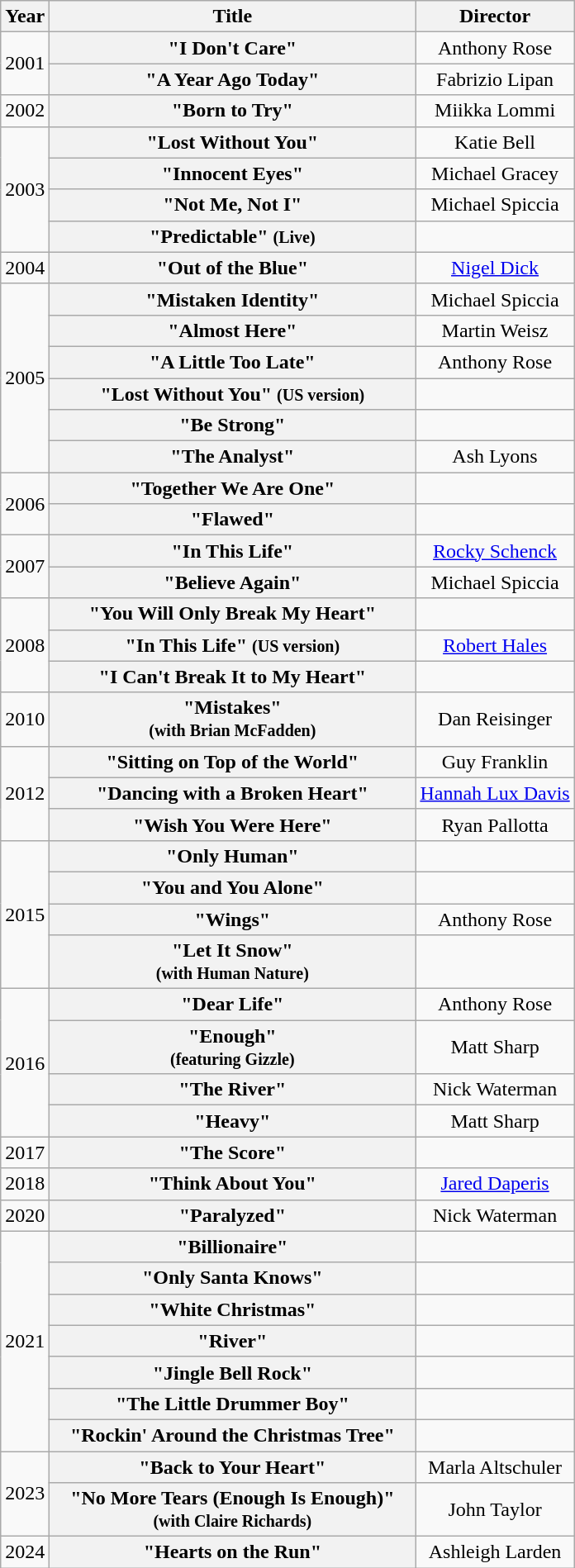<table class="wikitable plainrowheaders" style="text-align:center;">
<tr>
<th>Year</th>
<th style="width:18em;">Title</th>
<th>Director</th>
</tr>
<tr>
<td rowspan="2">2001</td>
<th scope="row">"I Don't Care"</th>
<td>Anthony Rose</td>
</tr>
<tr>
<th scope="row">"A Year Ago Today"</th>
<td>Fabrizio Lipan</td>
</tr>
<tr>
<td>2002</td>
<th scope="row">"Born to Try"</th>
<td>Miikka Lommi</td>
</tr>
<tr>
<td rowspan="4">2003</td>
<th scope="row">"Lost Without You"</th>
<td>Katie Bell</td>
</tr>
<tr>
<th scope="row">"Innocent Eyes"</th>
<td>Michael Gracey</td>
</tr>
<tr>
<th scope="row">"Not Me, Not I"</th>
<td>Michael Spiccia</td>
</tr>
<tr>
<th scope="row">"Predictable" <small>(Live)</small></th>
<td></td>
</tr>
<tr>
<td>2004</td>
<th scope="row">"Out of the Blue"</th>
<td><a href='#'>Nigel Dick</a></td>
</tr>
<tr>
<td rowspan="6">2005</td>
<th scope="row">"Mistaken Identity"</th>
<td>Michael Spiccia</td>
</tr>
<tr>
<th scope="row">"Almost Here"</th>
<td>Martin Weisz</td>
</tr>
<tr>
<th scope="row">"A Little Too Late"</th>
<td>Anthony Rose</td>
</tr>
<tr>
<th scope="row">"Lost Without You" <small>(US version)</small></th>
<td></td>
</tr>
<tr>
<th scope="row">"Be Strong"</th>
<td></td>
</tr>
<tr>
<th scope="row">"The Analyst"</th>
<td>Ash Lyons</td>
</tr>
<tr>
<td rowspan="2">2006</td>
<th scope="row">"Together We Are One"</th>
<td></td>
</tr>
<tr>
<th scope="row">"Flawed"</th>
<td></td>
</tr>
<tr>
<td rowspan="2">2007</td>
<th scope="row">"In This Life"</th>
<td><a href='#'>Rocky Schenck</a></td>
</tr>
<tr>
<th scope="row">"Believe Again"</th>
<td>Michael Spiccia</td>
</tr>
<tr>
<td rowspan="3">2008</td>
<th scope="row">"You Will Only Break My Heart"</th>
<td></td>
</tr>
<tr>
<th scope="row">"In This Life" <small>(US version)</small></th>
<td><a href='#'>Robert Hales</a></td>
</tr>
<tr>
<th scope="row">"I Can't Break It to My Heart"</th>
<td></td>
</tr>
<tr>
<td>2010</td>
<th scope="row">"Mistakes"<br><small>(with Brian McFadden)</small></th>
<td>Dan Reisinger</td>
</tr>
<tr>
<td rowspan="3">2012</td>
<th scope="row">"Sitting on Top of the World"</th>
<td>Guy Franklin</td>
</tr>
<tr>
<th scope="row">"Dancing with a Broken Heart"</th>
<td><a href='#'>Hannah Lux Davis</a></td>
</tr>
<tr>
<th scope="row">"Wish You Were Here"</th>
<td>Ryan Pallotta</td>
</tr>
<tr>
<td rowspan="4">2015</td>
<th scope="row">"Only Human"</th>
<td></td>
</tr>
<tr>
<th scope="row">"You and You Alone"</th>
<td></td>
</tr>
<tr>
<th scope="row">"Wings"</th>
<td>Anthony Rose</td>
</tr>
<tr>
<th scope="row">"Let It Snow"<br><small>(with Human Nature)</small></th>
<td></td>
</tr>
<tr>
<td rowspan="4">2016</td>
<th scope="row">"Dear Life"</th>
<td>Anthony Rose</td>
</tr>
<tr>
<th scope="row">"Enough"<br><small>(featuring Gizzle)</small></th>
<td>Matt Sharp</td>
</tr>
<tr>
<th scope="row">"The River"</th>
<td>Nick Waterman</td>
</tr>
<tr>
<th scope="row">"Heavy"</th>
<td>Matt Sharp</td>
</tr>
<tr>
<td>2017</td>
<th scope="row">"The Score"</th>
<td></td>
</tr>
<tr>
<td>2018</td>
<th scope="row">"Think About You"</th>
<td><a href='#'>Jared Daperis</a></td>
</tr>
<tr>
<td>2020</td>
<th scope="row">"Paralyzed"</th>
<td>Nick Waterman</td>
</tr>
<tr>
<td rowspan="7">2021</td>
<th scope="row">"Billionaire"</th>
<td></td>
</tr>
<tr>
<th scope="row">"Only Santa Knows"</th>
<td></td>
</tr>
<tr>
<th scope="row">"White Christmas"</th>
<td></td>
</tr>
<tr>
<th scope="row">"River"</th>
<td></td>
</tr>
<tr>
<th scope="row">"Jingle Bell Rock"</th>
<td></td>
</tr>
<tr>
<th scope="row">"The Little Drummer Boy"</th>
<td></td>
</tr>
<tr>
<th scope="row">"Rockin' Around the Christmas Tree"</th>
<td></td>
</tr>
<tr>
<td rowspan="2">2023</td>
<th scope="row">"Back to Your Heart"</th>
<td>Marla Altschuler</td>
</tr>
<tr>
<th scope="row">"No More Tears (Enough Is Enough)"<br><small>(with Claire Richards)</small></th>
<td>John Taylor</td>
</tr>
<tr>
<td>2024</td>
<th scope="row">"Hearts on the Run"</th>
<td>Ashleigh Larden</td>
</tr>
</table>
